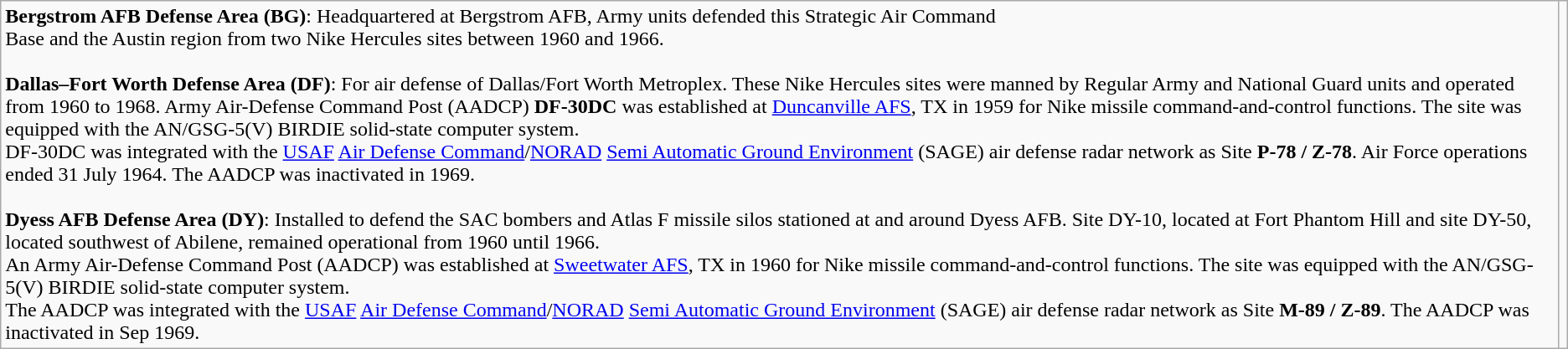<table class="wikitable borderless">
<tr valign="top">
<td><strong>Bergstrom AFB Defense Area (BG)</strong>: Headquartered at Bergstrom AFB, Army units defended this Strategic Air Command<br>Base and the Austin region from two Nike Hercules sites between 1960 and 1966.<br><br><strong>Dallas–Fort Worth Defense Area (DF)</strong>: For air defense of Dallas/Fort Worth Metroplex. These Nike Hercules sites were manned by Regular Army and National Guard units and operated from 1960 to 1968. Army Air-Defense Command Post (AADCP) <strong>DF-30DC</strong> was established at <a href='#'>Duncanville AFS</a>, TX in 1959 for Nike missile command-and-control functions. The site was equipped with the AN/GSG-5(V) BIRDIE solid-state computer system.<br>DF-30DC was integrated with the <a href='#'>USAF</a> <a href='#'>Air Defense Command</a>/<a href='#'>NORAD</a> <a href='#'>Semi Automatic Ground Environment</a> (SAGE) air defense radar network as Site <strong>P-78 / Z-78</strong>. Air Force operations ended 31 July 1964. The AADCP was inactivated in 1969.<br><br><strong>Dyess AFB Defense Area (DY)</strong>: Installed to defend the SAC bombers and Atlas F missile silos stationed at and around Dyess AFB. Site DY-10, located at Fort Phantom Hill and site DY-50, located southwest of Abilene, remained operational from 1960 until 1966.<br>An Army Air-Defense Command Post (AADCP) was established at <a href='#'>Sweetwater AFS</a>, TX in 1960 for Nike missile command-and-control functions. The site was equipped with the AN/GSG-5(V) BIRDIE solid-state computer system.<br>The AADCP was integrated with the <a href='#'>USAF</a> <a href='#'>Air Defense Command</a>/<a href='#'>NORAD</a> <a href='#'>Semi Automatic Ground Environment</a> (SAGE) air defense radar network as Site <strong>M-89 / Z-89</strong>. The AADCP was inactivated in Sep 1969.</td>
<td></td>
</tr>
</table>
